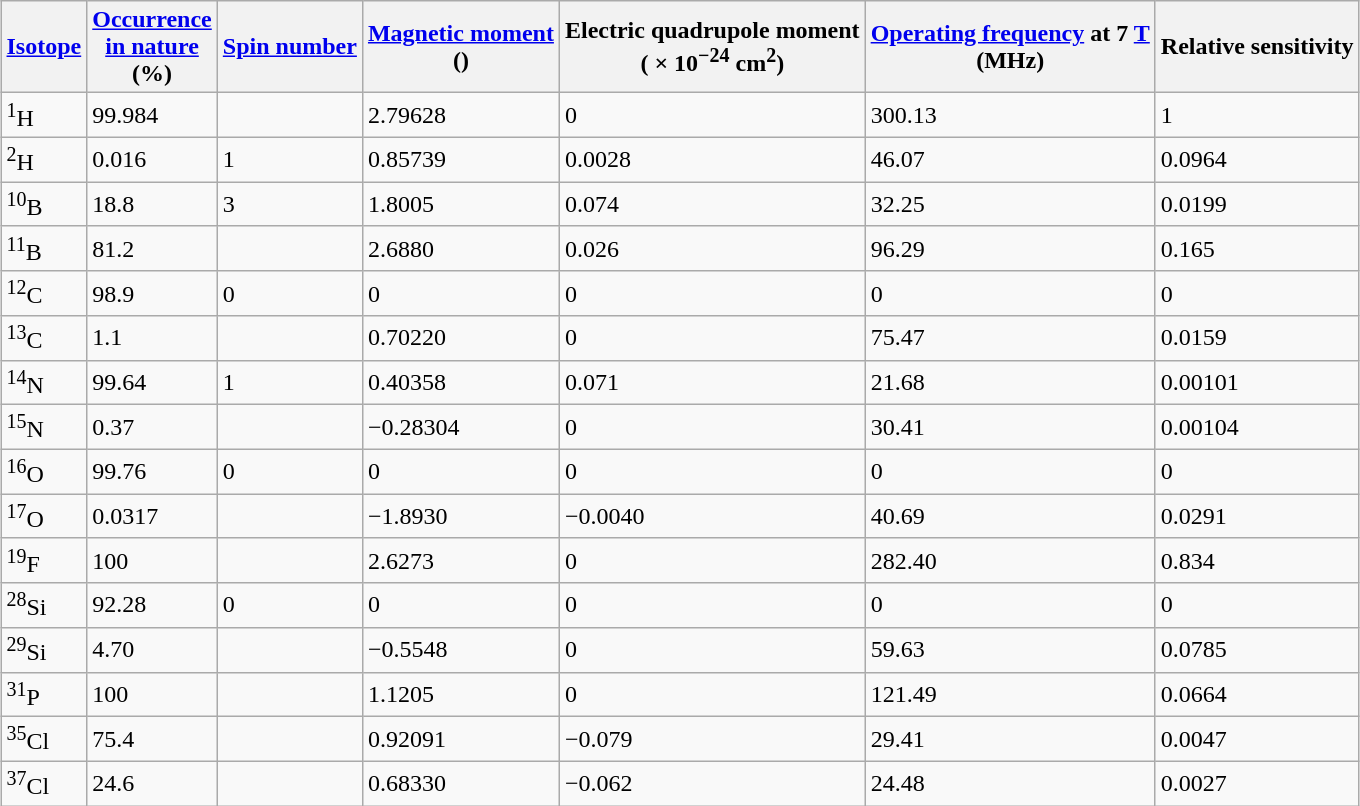<table class="wikitable" style="margin:auto;">
<tr>
<th><a href='#'>Isotope</a></th>
<th><a href='#'>Occurrence<br> in nature</a><br> (%)</th>
<th><a href='#'>Spin number</a> </th>
<th><a href='#'>Magnetic moment</a> <br>()</th>
<th>Electric quadrupole moment<br> ( × 10<sup>−24</sup> cm<sup>2</sup>)</th>
<th><a href='#'>Operating frequency</a> at 7 <a href='#'>T</a><br> (MHz)</th>
<th>Relative sensitivity</th>
</tr>
<tr>
<td><sup>1</sup>H</td>
<td>99.984</td>
<td></td>
<td>2.79628</td>
<td>0</td>
<td>300.13</td>
<td>1</td>
</tr>
<tr>
<td><sup>2</sup>H</td>
<td>0.016</td>
<td>1</td>
<td>0.85739</td>
<td>0.0028</td>
<td>46.07</td>
<td>0.0964</td>
</tr>
<tr>
<td><sup>10</sup>B</td>
<td>18.8</td>
<td>3</td>
<td>1.8005</td>
<td>0.074</td>
<td>32.25</td>
<td>0.0199</td>
</tr>
<tr>
<td><sup>11</sup>B</td>
<td>81.2</td>
<td></td>
<td>2.6880</td>
<td>0.026</td>
<td>96.29</td>
<td>0.165</td>
</tr>
<tr>
<td><sup>12</sup>C</td>
<td>98.9</td>
<td>0</td>
<td>0</td>
<td>0</td>
<td>0</td>
<td>0</td>
</tr>
<tr>
<td><sup>13</sup>C</td>
<td>1.1</td>
<td></td>
<td>0.70220</td>
<td>0</td>
<td>75.47</td>
<td>0.0159</td>
</tr>
<tr>
<td><sup>14</sup>N</td>
<td>99.64</td>
<td>1</td>
<td>0.40358</td>
<td>0.071</td>
<td>21.68</td>
<td>0.00101</td>
</tr>
<tr>
<td><sup>15</sup>N</td>
<td>0.37</td>
<td></td>
<td>−0.28304</td>
<td>0</td>
<td>30.41</td>
<td>0.00104</td>
</tr>
<tr>
<td><sup>16</sup>O</td>
<td>99.76</td>
<td>0</td>
<td>0</td>
<td>0</td>
<td>0</td>
<td>0</td>
</tr>
<tr>
<td><sup>17</sup>O</td>
<td>0.0317</td>
<td></td>
<td>−1.8930</td>
<td>−0.0040</td>
<td>40.69</td>
<td>0.0291</td>
</tr>
<tr>
<td><sup>19</sup>F</td>
<td>100</td>
<td></td>
<td>2.6273</td>
<td>0</td>
<td>282.40</td>
<td>0.834</td>
</tr>
<tr>
<td><sup>28</sup>Si</td>
<td>92.28</td>
<td>0</td>
<td>0</td>
<td>0</td>
<td>0</td>
<td>0</td>
</tr>
<tr>
<td><sup>29</sup>Si</td>
<td>4.70</td>
<td></td>
<td>−0.5548</td>
<td>0</td>
<td>59.63</td>
<td>0.0785</td>
</tr>
<tr>
<td><sup>31</sup>P</td>
<td>100</td>
<td></td>
<td>1.1205</td>
<td>0</td>
<td>121.49</td>
<td>0.0664</td>
</tr>
<tr>
<td><sup>35</sup>Cl</td>
<td>75.4</td>
<td></td>
<td>0.92091</td>
<td>−0.079</td>
<td>29.41</td>
<td>0.0047</td>
</tr>
<tr>
<td><sup>37</sup>Cl</td>
<td>24.6</td>
<td></td>
<td>0.68330</td>
<td>−0.062</td>
<td>24.48</td>
<td>0.0027</td>
</tr>
</table>
